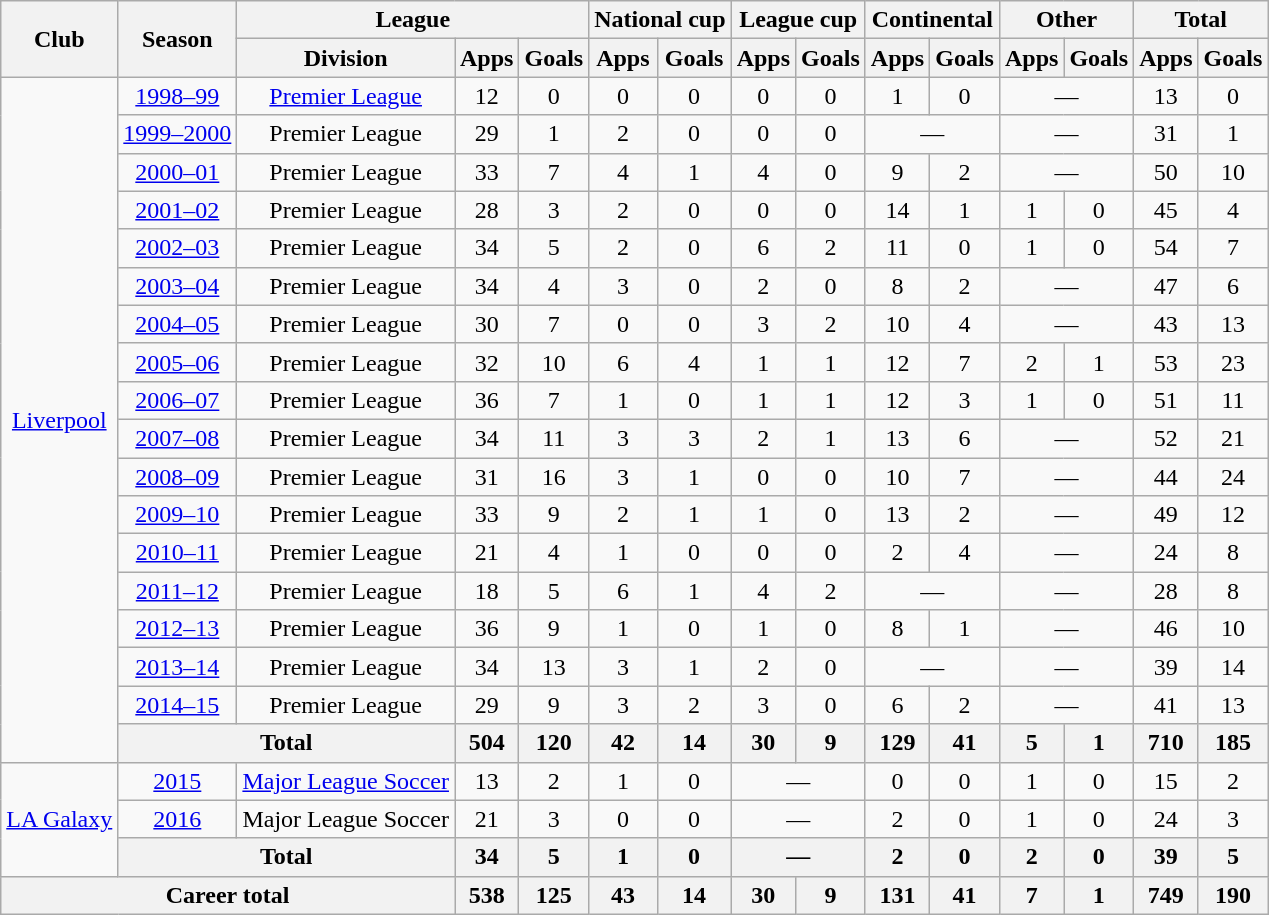<table class=wikitable style="text-align: center;">
<tr>
<th rowspan="2">Club</th>
<th rowspan="2">Season</th>
<th colspan="3">League</th>
<th colspan="2">National cup</th>
<th colspan="2">League cup</th>
<th colspan="2">Continental</th>
<th colspan="2">Other</th>
<th colspan="2">Total</th>
</tr>
<tr>
<th>Division</th>
<th>Apps</th>
<th>Goals</th>
<th>Apps</th>
<th>Goals</th>
<th>Apps</th>
<th>Goals</th>
<th>Apps</th>
<th>Goals</th>
<th>Apps</th>
<th>Goals</th>
<th>Apps</th>
<th>Goals</th>
</tr>
<tr>
<td rowspan="18"><a href='#'>Liverpool</a></td>
<td><a href='#'>1998–99</a></td>
<td><a href='#'>Premier League</a></td>
<td>12</td>
<td>0</td>
<td>0</td>
<td>0</td>
<td>0</td>
<td>0</td>
<td>1</td>
<td>0</td>
<td colspan="2">—</td>
<td>13</td>
<td>0</td>
</tr>
<tr>
<td><a href='#'>1999–2000</a></td>
<td>Premier League</td>
<td>29</td>
<td>1</td>
<td>2</td>
<td>0</td>
<td>0</td>
<td>0</td>
<td colspan="2">—</td>
<td colspan="2">—</td>
<td>31</td>
<td>1</td>
</tr>
<tr>
<td><a href='#'>2000–01</a></td>
<td>Premier League</td>
<td>33</td>
<td>7</td>
<td>4</td>
<td>1</td>
<td>4</td>
<td>0</td>
<td>9</td>
<td>2</td>
<td colspan="2">—</td>
<td>50</td>
<td>10</td>
</tr>
<tr>
<td><a href='#'>2001–02</a></td>
<td>Premier League</td>
<td>28</td>
<td>3</td>
<td>2</td>
<td>0</td>
<td>0</td>
<td>0</td>
<td>14</td>
<td>1</td>
<td>1</td>
<td>0</td>
<td>45</td>
<td>4</td>
</tr>
<tr>
<td><a href='#'>2002–03</a></td>
<td>Premier League</td>
<td>34</td>
<td>5</td>
<td>2</td>
<td>0</td>
<td>6</td>
<td>2</td>
<td>11</td>
<td>0</td>
<td>1</td>
<td>0</td>
<td>54</td>
<td>7</td>
</tr>
<tr>
<td><a href='#'>2003–04</a></td>
<td>Premier League</td>
<td>34</td>
<td>4</td>
<td>3</td>
<td>0</td>
<td>2</td>
<td>0</td>
<td>8</td>
<td>2</td>
<td colspan="2">—</td>
<td>47</td>
<td>6</td>
</tr>
<tr>
<td><a href='#'>2004–05</a></td>
<td>Premier League</td>
<td>30</td>
<td>7</td>
<td>0</td>
<td>0</td>
<td>3</td>
<td>2</td>
<td>10</td>
<td>4</td>
<td colspan="2">—</td>
<td>43</td>
<td>13</td>
</tr>
<tr>
<td><a href='#'>2005–06</a></td>
<td>Premier League</td>
<td>32</td>
<td>10</td>
<td>6</td>
<td>4</td>
<td>1</td>
<td>1</td>
<td>12</td>
<td>7</td>
<td>2</td>
<td>1</td>
<td>53</td>
<td>23</td>
</tr>
<tr>
<td><a href='#'>2006–07</a></td>
<td>Premier League</td>
<td>36</td>
<td>7</td>
<td>1</td>
<td>0</td>
<td>1</td>
<td>1</td>
<td>12</td>
<td>3</td>
<td>1</td>
<td>0</td>
<td>51</td>
<td>11</td>
</tr>
<tr>
<td><a href='#'>2007–08</a></td>
<td>Premier League</td>
<td>34</td>
<td>11</td>
<td>3</td>
<td>3</td>
<td>2</td>
<td>1</td>
<td>13</td>
<td>6</td>
<td colspan="2">—</td>
<td>52</td>
<td>21</td>
</tr>
<tr>
<td><a href='#'>2008–09</a></td>
<td>Premier League</td>
<td>31</td>
<td>16</td>
<td>3</td>
<td>1</td>
<td>0</td>
<td>0</td>
<td>10</td>
<td>7</td>
<td colspan="2">—</td>
<td>44</td>
<td>24</td>
</tr>
<tr>
<td><a href='#'>2009–10</a></td>
<td>Premier League</td>
<td>33</td>
<td>9</td>
<td>2</td>
<td>1</td>
<td>1</td>
<td>0</td>
<td>13</td>
<td>2</td>
<td colspan="2">—</td>
<td>49</td>
<td>12</td>
</tr>
<tr>
<td><a href='#'>2010–11</a></td>
<td>Premier League</td>
<td>21</td>
<td>4</td>
<td>1</td>
<td>0</td>
<td>0</td>
<td>0</td>
<td>2</td>
<td>4</td>
<td colspan="2">—</td>
<td>24</td>
<td>8</td>
</tr>
<tr>
<td><a href='#'>2011–12</a></td>
<td>Premier League</td>
<td>18</td>
<td>5</td>
<td>6</td>
<td>1</td>
<td>4</td>
<td>2</td>
<td colspan="2">—</td>
<td colspan="2">—</td>
<td>28</td>
<td>8</td>
</tr>
<tr>
<td><a href='#'>2012–13</a></td>
<td>Premier League</td>
<td>36</td>
<td>9</td>
<td>1</td>
<td>0</td>
<td>1</td>
<td>0</td>
<td>8</td>
<td>1</td>
<td colspan="2">—</td>
<td>46</td>
<td>10</td>
</tr>
<tr>
<td><a href='#'>2013–14</a></td>
<td>Premier League</td>
<td>34</td>
<td>13</td>
<td>3</td>
<td>1</td>
<td>2</td>
<td>0</td>
<td colspan="2">—</td>
<td colspan="2">—</td>
<td>39</td>
<td>14</td>
</tr>
<tr>
<td><a href='#'>2014–15</a></td>
<td>Premier League</td>
<td>29</td>
<td>9</td>
<td>3</td>
<td>2</td>
<td>3</td>
<td>0</td>
<td>6</td>
<td>2</td>
<td colspan="2">—</td>
<td>41</td>
<td>13</td>
</tr>
<tr>
<th colspan=2>Total</th>
<th>504</th>
<th>120</th>
<th>42</th>
<th>14</th>
<th>30</th>
<th>9</th>
<th>129</th>
<th>41</th>
<th>5</th>
<th>1</th>
<th>710</th>
<th>185</th>
</tr>
<tr>
<td rowspan=3><a href='#'>LA Galaxy</a></td>
<td><a href='#'>2015</a></td>
<td><a href='#'>Major League Soccer</a></td>
<td>13</td>
<td>2</td>
<td>1</td>
<td>0</td>
<td colspan="2">—</td>
<td>0</td>
<td>0</td>
<td>1</td>
<td>0</td>
<td>15</td>
<td>2</td>
</tr>
<tr>
<td><a href='#'>2016</a></td>
<td>Major League Soccer</td>
<td>21</td>
<td>3</td>
<td>0</td>
<td>0</td>
<td colspan="2">—</td>
<td>2</td>
<td>0</td>
<td>1</td>
<td>0</td>
<td>24</td>
<td>3</td>
</tr>
<tr>
<th colspan=2>Total</th>
<th>34</th>
<th>5</th>
<th>1</th>
<th>0</th>
<th colspan="2">—</th>
<th>2</th>
<th>0</th>
<th>2</th>
<th>0</th>
<th>39</th>
<th>5</th>
</tr>
<tr>
<th colspan=3>Career total</th>
<th>538</th>
<th>125</th>
<th>43</th>
<th>14</th>
<th>30</th>
<th>9</th>
<th>131</th>
<th>41</th>
<th>7</th>
<th>1</th>
<th>749</th>
<th>190</th>
</tr>
</table>
